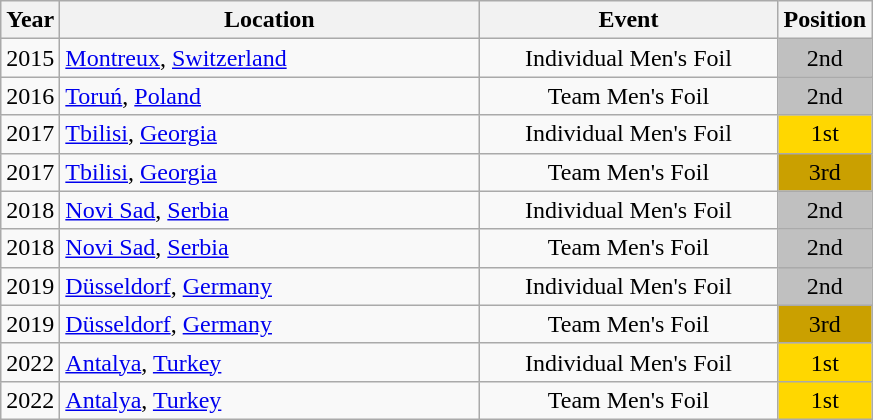<table class="wikitable" style="text-align:center;">
<tr>
<th>Year</th>
<th style="width:17em">Location</th>
<th style="width:12em">Event</th>
<th>Position</th>
</tr>
<tr>
<td>2015</td>
<td rowspan="1" align="left"> <a href='#'>Montreux</a>, <a href='#'>Switzerland</a></td>
<td>Individual Men's Foil</td>
<td bgcolor="silver">2nd</td>
</tr>
<tr>
<td>2016</td>
<td rowspan="1" align="left"> <a href='#'>Toruń</a>, <a href='#'>Poland</a></td>
<td>Team Men's Foil</td>
<td bgcolor="silver">2nd</td>
</tr>
<tr>
<td>2017</td>
<td rowspan="1" align="left"> <a href='#'>Tbilisi</a>, <a href='#'>Georgia</a></td>
<td>Individual Men's Foil</td>
<td bgcolor="gold">1st</td>
</tr>
<tr>
<td>2017</td>
<td rowspan="1" align="left"> <a href='#'>Tbilisi</a>, <a href='#'>Georgia</a></td>
<td>Team Men's Foil</td>
<td bgcolor="caramel">3rd</td>
</tr>
<tr>
<td>2018</td>
<td rowspan="1" align="left"> <a href='#'>Novi Sad</a>, <a href='#'>Serbia</a></td>
<td>Individual Men's Foil</td>
<td bgcolor="silver">2nd</td>
</tr>
<tr>
<td>2018</td>
<td rowspan="1" align="left"> <a href='#'>Novi Sad</a>, <a href='#'>Serbia</a></td>
<td>Team Men's Foil</td>
<td bgcolor="silver">2nd</td>
</tr>
<tr>
<td>2019</td>
<td rowspan="1" align="left"> <a href='#'>Düsseldorf</a>, <a href='#'>Germany</a></td>
<td>Individual Men's Foil</td>
<td bgcolor="silver">2nd</td>
</tr>
<tr>
<td>2019</td>
<td rowspan="1" align="left"> <a href='#'>Düsseldorf</a>, <a href='#'>Germany</a></td>
<td>Team Men's Foil</td>
<td bgcolor="caramel">3rd</td>
</tr>
<tr>
<td>2022</td>
<td rowspan="1" align="left"> <a href='#'>Antalya</a>, <a href='#'>Turkey</a></td>
<td>Individual Men's Foil</td>
<td bgcolor="gold">1st</td>
</tr>
<tr>
<td>2022</td>
<td rowspan="1" align="left"> <a href='#'>Antalya</a>, <a href='#'>Turkey</a></td>
<td>Team Men's Foil</td>
<td bgcolor="gold">1st</td>
</tr>
</table>
